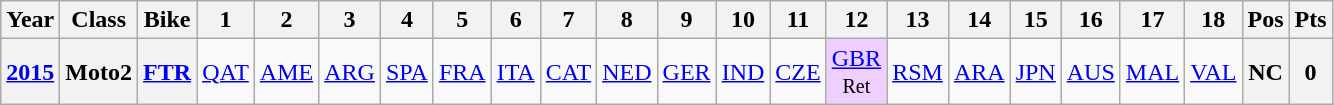<table class="wikitable" style="text-align:center">
<tr>
<th>Year</th>
<th>Class</th>
<th>Bike</th>
<th>1</th>
<th>2</th>
<th>3</th>
<th>4</th>
<th>5</th>
<th>6</th>
<th>7</th>
<th>8</th>
<th>9</th>
<th>10</th>
<th>11</th>
<th>12</th>
<th>13</th>
<th>14</th>
<th>15</th>
<th>16</th>
<th>17</th>
<th>18</th>
<th>Pos</th>
<th>Pts</th>
</tr>
<tr>
<th align="left"><a href='#'>2015</a></th>
<th align="left">Moto2</th>
<th align="left"><a href='#'>FTR</a></th>
<td><a href='#'>QAT</a></td>
<td><a href='#'>AME</a></td>
<td><a href='#'>ARG</a></td>
<td><a href='#'>SPA</a></td>
<td><a href='#'>FRA</a></td>
<td><a href='#'>ITA</a></td>
<td><a href='#'>CAT</a></td>
<td><a href='#'>NED</a></td>
<td><a href='#'>GER</a></td>
<td><a href='#'>IND</a></td>
<td><a href='#'>CZE</a></td>
<td style="background:#efcfff;"><a href='#'>GBR</a><br><small>Ret</small></td>
<td><a href='#'>RSM</a></td>
<td><a href='#'>ARA</a></td>
<td><a href='#'>JPN</a></td>
<td><a href='#'>AUS</a></td>
<td><a href='#'>MAL</a></td>
<td><a href='#'>VAL</a></td>
<th>NC</th>
<th>0</th>
</tr>
</table>
